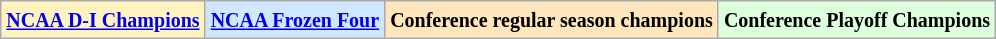<table class="wikitable">
<tr>
<td bgcolor="#FFF3BF"><small><strong><a href='#'>NCAA D-I Champions</a> </strong></small></td>
<td bgcolor="#D0E7FF"><small><strong><a href='#'>NCAA Frozen Four</a></strong></small></td>
<td bgcolor="#FFE6BD"><small><strong>Conference regular season champions</strong></small></td>
<td bgcolor="#ddffdd"><small><strong>Conference Playoff Champions</strong></small></td>
</tr>
</table>
